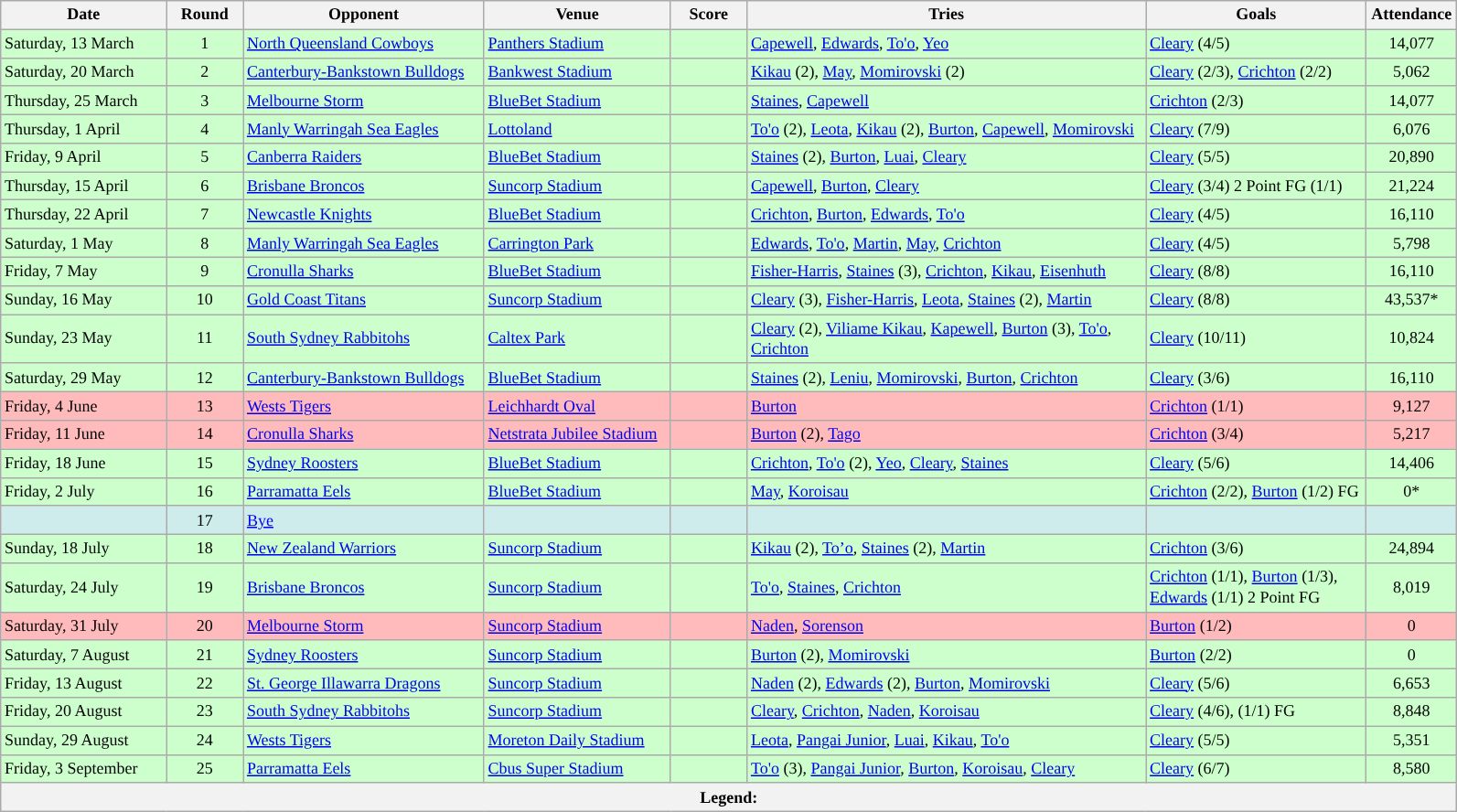<table class="wikitable" style="font-size:75%;">
<tr>
<th style="width:115px;">Date</th>
<th style="width:50px;">Round</th>
<th style="width:170px;">Opponent</th>
<th style="width:130px;">Venue</th>
<th style="width:50px;">Score</th>
<th style="width:285px;">Tries</th>
<th style="width:155px;">Goals</th>
<th style="width:60px;">Attendance</th>
</tr>
<tr style="background:#CCFFCC">
<td>Saturday, 13 March</td>
<td style="text-align:center;">1</td>
<td> <a href='#'>North Queensland Cowboys</a></td>
<td><a href='#'>Panthers Stadium</a></td>
<td style="text-align:center;"></td>
<td><a href='#'>Capewell</a>, <a href='#'>Edwards</a>, <a href='#'>To'o</a>, <a href='#'>Yeo</a></td>
<td><a href='#'>Cleary</a> (4/5)</td>
<td style="text-align:center;">14,077</td>
</tr>
<tr style="background:#CCFFCC">
<td>Saturday, 20 March</td>
<td style="text-align:center;">2</td>
<td> <a href='#'>Canterbury-Bankstown Bulldogs</a></td>
<td><a href='#'>Bankwest Stadium</a></td>
<td style="text-align:center;"></td>
<td><a href='#'>Kikau</a> (2), <a href='#'>May</a>, <a href='#'>Momirovski</a> (2)</td>
<td><a href='#'>Cleary</a> (2/3), <a href='#'>Crichton</a> (2/2)</td>
<td style="text-align:center;">5,062</td>
</tr>
<tr style="background:#CCFFCC">
<td>Thursday, 25 March</td>
<td style="text-align:center;">3</td>
<td> <a href='#'>Melbourne Storm</a></td>
<td><a href='#'>BlueBet Stadium</a></td>
<td style="text-align:center;"></td>
<td><a href='#'>Staines</a>, <a href='#'>Capewell</a></td>
<td><a href='#'>Crichton</a> (2/3)</td>
<td style="text-align:center;">14,077</td>
</tr>
<tr style="background:#CCFFCC">
<td>Thursday, 1 April</td>
<td style="text-align:center;">4</td>
<td> <a href='#'>Manly Warringah Sea Eagles</a></td>
<td><a href='#'>Lottoland</a></td>
<td style="text-align:center;"></td>
<td><a href='#'>To'o</a> (2), <a href='#'>Leota</a>, <a href='#'>Kikau</a> (2), <a href='#'>Burton</a>, <a href='#'>Capewell</a>, <a href='#'>Momirovski</a></td>
<td><a href='#'>Cleary</a> (7/9)</td>
<td style="text-align:center;">6,076</td>
</tr>
<tr style="background:#CCFFCC">
<td>Friday, 9 April</td>
<td style="text-align:center;">5</td>
<td> <a href='#'>Canberra Raiders</a></td>
<td><a href='#'>BlueBet Stadium</a></td>
<td style="text-align:center;"></td>
<td><a href='#'>Staines</a> (2), <a href='#'>Burton</a>, <a href='#'>Luai</a>, <a href='#'>Cleary</a></td>
<td><a href='#'>Cleary</a> (5/5)</td>
<td style="text-align:center;">20,890</td>
</tr>
<tr style="background:#CCFFCC">
<td>Thursday, 15 April</td>
<td style="text-align:center;">6</td>
<td> <a href='#'>Brisbane Broncos</a></td>
<td><a href='#'>Suncorp Stadium</a></td>
<td style="text-align:center;"></td>
<td><a href='#'>Capewell</a>, <a href='#'>Burton</a>, <a href='#'>Cleary</a></td>
<td><a href='#'>Cleary</a> (3/4) 2 Point FG (1/1)</td>
<td style="text-align:center;">21,224</td>
</tr>
<tr style="background:#CCFFCC">
<td>Thursday, 22 April</td>
<td style="text-align:center;">7</td>
<td> <a href='#'>Newcastle Knights</a></td>
<td><a href='#'>BlueBet Stadium</a></td>
<td style="text-align:center;"></td>
<td><a href='#'>Crichton</a>, <a href='#'>Burton</a>, <a href='#'>Edwards</a>, <a href='#'>To'o</a></td>
<td><a href='#'>Cleary</a> (4/5)</td>
<td style="text-align:center;">16,110</td>
</tr>
<tr style="background:#CCFFCC">
<td>Saturday, 1 May</td>
<td style="text-align:center;">8</td>
<td> <a href='#'>Manly Warringah Sea Eagles</a></td>
<td><a href='#'>Carrington Park</a></td>
<td style="text-align:center;"></td>
<td><a href='#'>Edwards</a>, <a href='#'>To'o</a>, <a href='#'>Martin</a>, <a href='#'>May</a>, <a href='#'>Crichton</a></td>
<td><a href='#'>Cleary</a> (4/5)</td>
<td style="text-align:center;">5,798</td>
</tr>
<tr style="background:#CCFFCC">
<td>Friday, 7 May</td>
<td style="text-align:center;">9</td>
<td> <a href='#'>Cronulla Sharks</a></td>
<td><a href='#'>BlueBet Stadium</a></td>
<td style="text-align:center;"></td>
<td><a href='#'>Fisher-Harris</a>, <a href='#'>Staines</a> (3), <a href='#'>Crichton</a>, <a href='#'>Kikau</a>, <a href='#'>Eisenhuth</a></td>
<td><a href='#'>Cleary</a> (8/8)</td>
<td style="text-align:center;">16,110</td>
</tr>
<tr style="background:#CCFFCC">
<td>Sunday, 16 May</td>
<td style="text-align:center;">10</td>
<td> <a href='#'>Gold Coast Titans</a></td>
<td><a href='#'>Suncorp Stadium</a></td>
<td style="text-align:center;"></td>
<td><a href='#'>Cleary</a> (3), <a href='#'>Fisher-Harris</a>, <a href='#'>Leota</a>, <a href='#'>Staines</a> (2), <a href='#'>Martin</a></td>
<td><a href='#'>Cleary</a> (8/8)</td>
<td style="text-align:center;">43,537*</td>
</tr>
<tr style="background:#CCFFCC">
<td>Sunday, 23 May</td>
<td style="text-align:center;">11</td>
<td> <a href='#'>South Sydney Rabbitohs</a></td>
<td><a href='#'>Caltex Park</a></td>
<td style="text-align:center;"></td>
<td><a href='#'>Cleary</a> (2), <a href='#'>Viliame Kikau</a>, <a href='#'>Kapewell</a>, <a href='#'>Burton</a> (3), <a href='#'>To'o</a>, <a href='#'>Crichton</a></td>
<td><a href='#'>Cleary</a> (10/11)</td>
<td style="text-align:center;">10,824</td>
</tr>
<tr style="background:#CCFFCC">
<td>Saturday, 29 May</td>
<td style="text-align:center;">12</td>
<td> <a href='#'>Canterbury-Bankstown Bulldogs</a></td>
<td><a href='#'>BlueBet Stadium</a></td>
<td style="text-align:center;"></td>
<td><a href='#'>Staines</a> (2), <a href='#'>Leniu</a>, <a href='#'>Momirovski</a>, <a href='#'>Burton</a>, <a href='#'>Crichton</a></td>
<td><a href='#'>Cleary</a> (3/6)</td>
<td style="text-align:center;">16,110</td>
</tr>
<tr style="background:#FFBBBB">
<td>Friday, 4 June</td>
<td style="text-align:center;">13</td>
<td> <a href='#'>Wests Tigers</a></td>
<td><a href='#'>Leichhardt Oval</a></td>
<td style="text-align:center;"></td>
<td><a href='#'>Burton</a></td>
<td><a href='#'>Crichton</a> (1/1)</td>
<td style="text-align:center;">9,127</td>
</tr>
<tr style="background:#FFBBBB">
<td>Friday, 11 June</td>
<td style="text-align:center;">14</td>
<td> <a href='#'>Cronulla Sharks</a></td>
<td><a href='#'>Netstrata Jubilee Stadium</a></td>
<td style="text-align:center;"></td>
<td><a href='#'>Burton</a> (2), <a href='#'>Tago</a></td>
<td><a href='#'>Crichton</a> (3/4)</td>
<td style="text-align:center;">5,217</td>
</tr>
<tr style="background:#CCFFCC">
<td>Friday, 18 June</td>
<td style="text-align:center;">15</td>
<td> <a href='#'>Sydney Roosters</a></td>
<td><a href='#'>BlueBet Stadium</a></td>
<td style="text-align:center;"></td>
<td><a href='#'>Crichton</a>, <a href='#'>To'o</a> (2), <a href='#'>Yeo</a>, <a href='#'>Cleary</a>, <a href='#'>Staines</a></td>
<td><a href='#'>Cleary</a> (5/6)</td>
<td style="text-align:center;">14,406</td>
</tr>
<tr style="background:#CCFFCC">
<td>Friday, 2 July</td>
<td style="text-align:center;">16</td>
<td> <a href='#'>Parramatta Eels</a></td>
<td><a href='#'>BlueBet Stadium</a></td>
<td style="text-align:center;"></td>
<td><a href='#'>May</a>, <a href='#'>Koroisau</a></td>
<td><a href='#'>Crichton</a> (2/2), <a href='#'>Burton</a> (1/2) FG</td>
<td style="text-align:center;">0*</td>
</tr>
<tr bgcolor= #CFECEC>
<td></td>
<td style="text-align:center;">17</td>
<td><a href='#'>Bye</a></td>
<td></td>
<td></td>
<td></td>
<td></td>
<td></td>
</tr>
<tr style="background:#CCFFCC">
<td>Sunday, 18 July</td>
<td style="text-align:center;">18</td>
<td> <a href='#'>New Zealand Warriors</a></td>
<td><a href='#'>Suncorp Stadium</a></td>
<td style="text-align:center;"></td>
<td><a href='#'>Kikau</a> (2), <a href='#'>To’o</a>, <a href='#'>Staines</a> (2), <a href='#'>Martin</a></td>
<td><a href='#'>Crichton</a> (3/6)</td>
<td style="text-align:center;">24,894</td>
</tr>
<tr style="background:#CCFFCC">
<td>Saturday, 24 July</td>
<td style="text-align:center;">19</td>
<td> <a href='#'>Brisbane Broncos</a></td>
<td><a href='#'>Suncorp Stadium</a></td>
<td style="text-align:center;"></td>
<td><a href='#'>To'o</a>, <a href='#'>Staines</a>, <a href='#'>Crichton</a></td>
<td><a href='#'>Crichton</a> (1/1), <a href='#'>Burton</a> (1/3), <a href='#'>Edwards</a> (1/1) 2 Point FG</td>
<td style="text-align:center;">8,019</td>
</tr>
<tr style="background:#FFBBBB">
<td>Saturday, 31 July</td>
<td style="text-align:center;">20</td>
<td> <a href='#'>Melbourne Storm</a></td>
<td><a href='#'>Suncorp Stadium</a></td>
<td style="text-align:center;"></td>
<td><a href='#'>Naden</a>, <a href='#'>Sorenson</a></td>
<td><a href='#'>Burton</a> (1/2)</td>
<td style="text-align:center;">0</td>
</tr>
<tr style="background:#CCFFCC">
<td>Saturday, 7 August</td>
<td style="text-align:center;">21</td>
<td> <a href='#'>Sydney Roosters</a></td>
<td><a href='#'>Suncorp Stadium</a></td>
<td style="text-align:center;"></td>
<td><a href='#'>Burton</a> (2), <a href='#'>Momirovski</a></td>
<td><a href='#'>Burton</a> (2/2)</td>
<td style="text-align:center;">0</td>
</tr>
<tr style="background:#CCFFCC">
<td>Friday, 13 August</td>
<td style="text-align:center;">22</td>
<td> <a href='#'>St. George Illawarra Dragons</a></td>
<td><a href='#'>Suncorp Stadium</a></td>
<td style="text-align:center;"></td>
<td><a href='#'>Naden</a> (2), <a href='#'>Edwards</a> (2), <a href='#'>Burton</a>, <a href='#'>Momirovski</a></td>
<td><a href='#'>Cleary</a> (5/6)</td>
<td style="text-align:center;">6,653</td>
</tr>
<tr style="background:#CCFFCC">
<td>Friday, 20 August</td>
<td style="text-align:center;">23</td>
<td> <a href='#'>South Sydney Rabbitohs</a></td>
<td><a href='#'>Suncorp Stadium</a></td>
<td style="text-align:center;"></td>
<td><a href='#'>Cleary</a>, <a href='#'>Crichton</a>, <a href='#'>Naden</a>, <a href='#'>Koroisau</a></td>
<td><a href='#'>Cleary</a> (4/6), (1/1) FG</td>
<td style="text-align:center;">8,848</td>
</tr>
<tr style="background:#CCFFCC">
<td>Sunday, 29 August</td>
<td style="text-align:center;">24</td>
<td> <a href='#'>Wests Tigers</a></td>
<td><a href='#'>Moreton Daily Stadium</a></td>
<td style="text-align:center;"></td>
<td><a href='#'>Leota</a>, <a href='#'>Pangai Junior</a>, <a href='#'>Luai</a>, <a href='#'>Kikau</a>, <a href='#'>To'o</a></td>
<td><a href='#'>Cleary</a> (5/5)</td>
<td style="text-align:center;">5,351</td>
</tr>
<tr style="background:#CCFFCC">
<td>Friday, 3 September</td>
<td style="text-align:center;">25</td>
<td> <a href='#'>Parramatta Eels</a></td>
<td><a href='#'>Cbus Super Stadium</a></td>
<td style="text-align:center;"></td>
<td><a href='#'>To'o</a> (3), <a href='#'>Pangai Junior</a>, <a href='#'>Burton</a>, <a href='#'>Koroisau</a>, <a href='#'>Cleary</a></td>
<td><a href='#'>Cleary</a> (6/7)</td>
<td style="text-align:center;">8,580</td>
</tr>
<tr>
<th colspan="9"><strong>Legend</strong>:    </th>
</tr>
</table>
